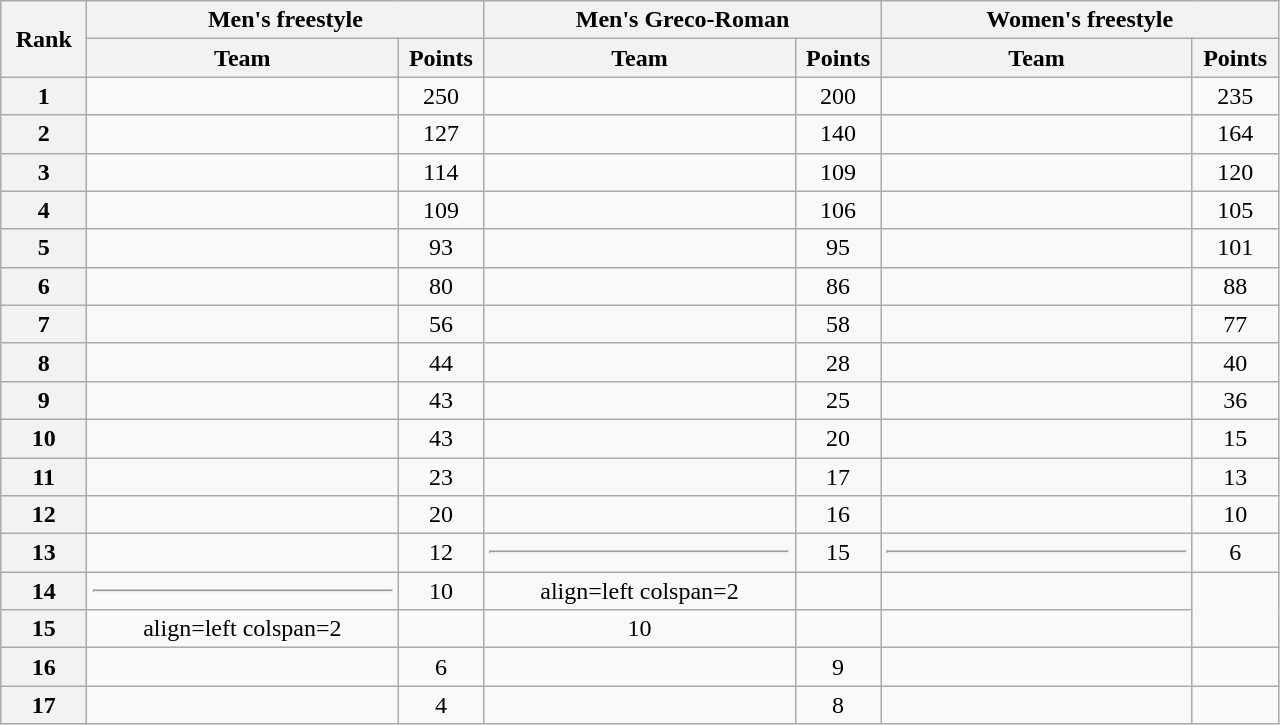<table class="wikitable" style="text-align:center;">
<tr>
<th width=50 rowspan="2">Rank</th>
<th colspan="2">Men's freestyle</th>
<th colspan="2">Men's Greco-Roman</th>
<th colspan="2">Women's freestyle</th>
</tr>
<tr>
<th width=200>Team</th>
<th width=50>Points</th>
<th width=200>Team</th>
<th width=50>Points</th>
<th width=200>Team</th>
<th width=50>Points</th>
</tr>
<tr>
<th>1</th>
<td align=left></td>
<td>250</td>
<td align=left></td>
<td>200</td>
<td align=left></td>
<td>235</td>
</tr>
<tr>
<th>2</th>
<td align=left></td>
<td>127</td>
<td align=left></td>
<td>140</td>
<td align=left></td>
<td>164</td>
</tr>
<tr>
<th>3</th>
<td align=left></td>
<td>114</td>
<td align=left></td>
<td>109</td>
<td align=left></td>
<td>120</td>
</tr>
<tr>
<th>4</th>
<td align=left></td>
<td>109</td>
<td align=left></td>
<td>106</td>
<td align=left></td>
<td>105</td>
</tr>
<tr>
<th>5</th>
<td align=left></td>
<td>93</td>
<td align=left></td>
<td>95</td>
<td align=left></td>
<td>101</td>
</tr>
<tr>
<th>6</th>
<td align=left></td>
<td>80</td>
<td align=left></td>
<td>86</td>
<td align=left></td>
<td>88</td>
</tr>
<tr>
<th>7</th>
<td align=left></td>
<td>56</td>
<td align=left></td>
<td>58</td>
<td align=left></td>
<td>77</td>
</tr>
<tr>
<th>8</th>
<td align=left></td>
<td>44</td>
<td align=left></td>
<td>28</td>
<td align=left></td>
<td>40</td>
</tr>
<tr>
<th>9</th>
<td align=left></td>
<td>43</td>
<td align=left></td>
<td>25</td>
<td align=left></td>
<td>36</td>
</tr>
<tr>
<th>10</th>
<td align=left></td>
<td>43</td>
<td align=left></td>
<td>20</td>
<td align=left></td>
<td>15</td>
</tr>
<tr>
<th>11</th>
<td align=left></td>
<td>23</td>
<td align=left></td>
<td>17</td>
<td align=left></td>
<td>13</td>
</tr>
<tr>
<th>12</th>
<td align=left></td>
<td>20</td>
<td align=left></td>
<td>16</td>
<td align=left></td>
<td>10</td>
</tr>
<tr>
<th>13</th>
<td align=left></td>
<td>12</td>
<td align=left><hr></td>
<td>15</td>
<td align=left><hr></td>
<td>6</td>
</tr>
<tr>
<th>14</th>
<td align=left><hr></td>
<td>10</td>
<td>align=left colspan=2 </td>
<td align=left></td>
<td></td>
</tr>
<tr>
<th>15</th>
<td>align=left colspan=2 </td>
<td align=left></td>
<td>10</td>
<td align=left></td>
<td></td>
</tr>
<tr>
<th>16</th>
<td align=left></td>
<td>6</td>
<td align=left></td>
<td>9</td>
<td align=left></td>
<td></td>
</tr>
<tr>
<th>17</th>
<td align=left></td>
<td>4</td>
<td align=left></td>
<td>8</td>
<td align=left></td>
<td></td>
</tr>
</table>
